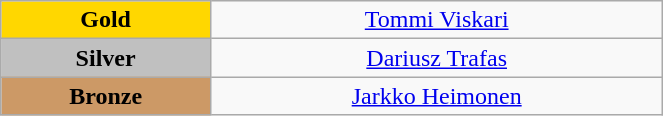<table class="wikitable" style="text-align:center; " width="35%">
<tr>
<td bgcolor="gold"><strong>Gold</strong></td>
<td><a href='#'>Tommi Viskari</a><br>  <small><em></em></small></td>
</tr>
<tr>
<td bgcolor="silver"><strong>Silver</strong></td>
<td><a href='#'>Dariusz Trafas</a><br>  <small><em></em></small></td>
</tr>
<tr>
<td bgcolor="CC9966"><strong>Bronze</strong></td>
<td><a href='#'>Jarkko Heimonen</a><br>  <small><em></em></small></td>
</tr>
</table>
